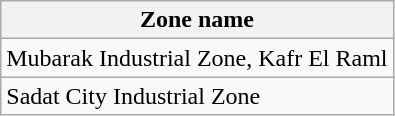<table class="wikitable">
<tr>
<th>Zone name</th>
</tr>
<tr>
<td rowspan="1">Mubarak Industrial Zone, Kafr El Raml</td>
</tr>
<tr>
<td rowspan="1">Sadat City Industrial Zone</td>
</tr>
</table>
